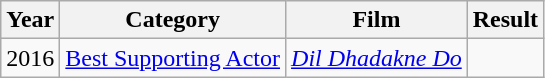<table class="wikitable sortable">
<tr>
<th>Year</th>
<th>Category</th>
<th>Film</th>
<th>Result</th>
</tr>
<tr>
<td>2016</td>
<td><a href='#'>Best Supporting Actor</a></td>
<td><em><a href='#'>Dil Dhadakne Do</a></em></td>
<td></td>
</tr>
</table>
